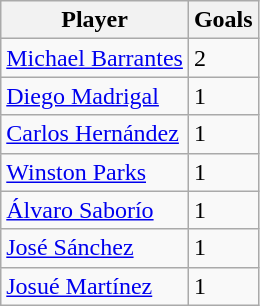<table class="wikitable sortable" style="text-align: left;">
<tr>
<th>Player</th>
<th>Goals</th>
</tr>
<tr>
<td><a href='#'>Michael Barrantes</a></td>
<td>2</td>
</tr>
<tr>
<td><a href='#'>Diego Madrigal</a></td>
<td>1</td>
</tr>
<tr>
<td><a href='#'>Carlos Hernández</a></td>
<td>1</td>
</tr>
<tr>
<td><a href='#'>Winston Parks</a></td>
<td>1</td>
</tr>
<tr>
<td><a href='#'>Álvaro Saborío</a></td>
<td>1</td>
</tr>
<tr>
<td><a href='#'>José Sánchez</a></td>
<td>1</td>
</tr>
<tr>
<td><a href='#'>Josué Martínez</a></td>
<td>1</td>
</tr>
</table>
